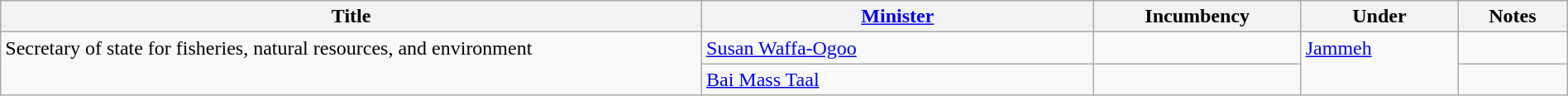<table class="wikitable" style="width:100%;">
<tr>
<th>Title</th>
<th style="width:25%;"><a href='#'>Minister</a></th>
<th style="width:160px;">Incumbency</th>
<th style="width:10%;">Under</th>
<th style="width:7%;">Notes</th>
</tr>
<tr>
<td rowspan="2" style="vertical-align:top;">Secretary of state for fisheries, natural resources, and environment</td>
<td><a href='#'>Susan Waffa-Ogoo</a></td>
<td></td>
<td rowspan="2" style="vertical-align:top;"><a href='#'>Jammeh</a></td>
<td></td>
</tr>
<tr>
<td><a href='#'>Bai Mass Taal</a></td>
<td></td>
<td></td>
</tr>
</table>
